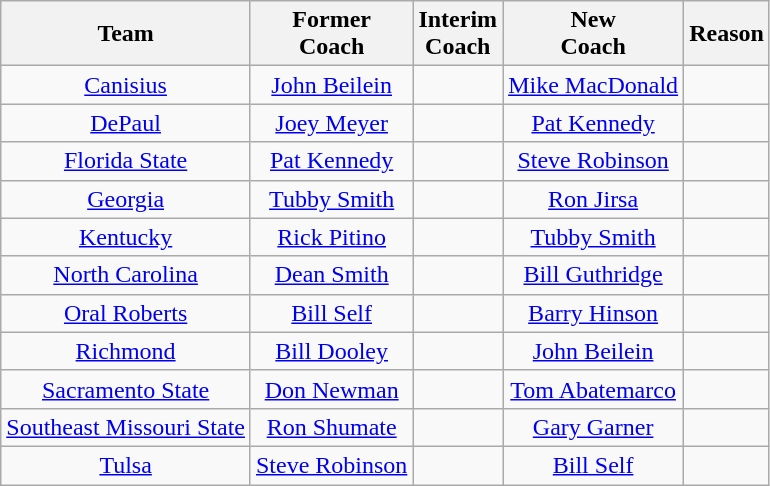<table class="wikitable" style="text-align:center;">
<tr>
<th>Team</th>
<th>Former<br>Coach</th>
<th>Interim<br>Coach</th>
<th>New<br>Coach</th>
<th>Reason</th>
</tr>
<tr>
<td><a href='#'>Canisius</a></td>
<td><a href='#'>John Beilein</a></td>
<td></td>
<td><a href='#'>Mike MacDonald</a></td>
<td></td>
</tr>
<tr>
<td><a href='#'>DePaul</a></td>
<td><a href='#'>Joey Meyer</a></td>
<td></td>
<td><a href='#'>Pat Kennedy</a></td>
<td></td>
</tr>
<tr>
<td><a href='#'>Florida State</a></td>
<td><a href='#'>Pat Kennedy</a></td>
<td></td>
<td><a href='#'>Steve Robinson</a></td>
<td></td>
</tr>
<tr>
<td><a href='#'>Georgia</a></td>
<td><a href='#'>Tubby Smith</a></td>
<td></td>
<td><a href='#'>Ron Jirsa</a></td>
<td></td>
</tr>
<tr>
<td><a href='#'>Kentucky</a></td>
<td><a href='#'>Rick Pitino</a></td>
<td></td>
<td><a href='#'>Tubby Smith</a></td>
<td></td>
</tr>
<tr>
<td><a href='#'>North Carolina</a></td>
<td><a href='#'>Dean Smith</a></td>
<td></td>
<td><a href='#'>Bill Guthridge</a></td>
<td></td>
</tr>
<tr>
<td><a href='#'>Oral Roberts</a></td>
<td><a href='#'>Bill Self</a></td>
<td></td>
<td><a href='#'>Barry Hinson</a></td>
<td></td>
</tr>
<tr>
<td><a href='#'>Richmond</a></td>
<td><a href='#'>Bill Dooley</a></td>
<td></td>
<td><a href='#'>John Beilein</a></td>
<td></td>
</tr>
<tr>
<td><a href='#'>Sacramento State</a></td>
<td><a href='#'>Don Newman</a></td>
<td></td>
<td><a href='#'>Tom Abatemarco</a></td>
<td></td>
</tr>
<tr>
<td><a href='#'>Southeast Missouri State</a></td>
<td><a href='#'>Ron Shumate</a></td>
<td></td>
<td><a href='#'>Gary Garner</a></td>
<td></td>
</tr>
<tr>
<td><a href='#'>Tulsa</a></td>
<td><a href='#'>Steve Robinson</a></td>
<td></td>
<td><a href='#'>Bill Self</a></td>
<td></td>
</tr>
</table>
